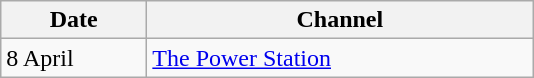<table class="wikitable">
<tr>
<th width=90>Date</th>
<th width=250>Channel</th>
</tr>
<tr>
<td>8 April</td>
<td><a href='#'>The Power Station</a></td>
</tr>
</table>
